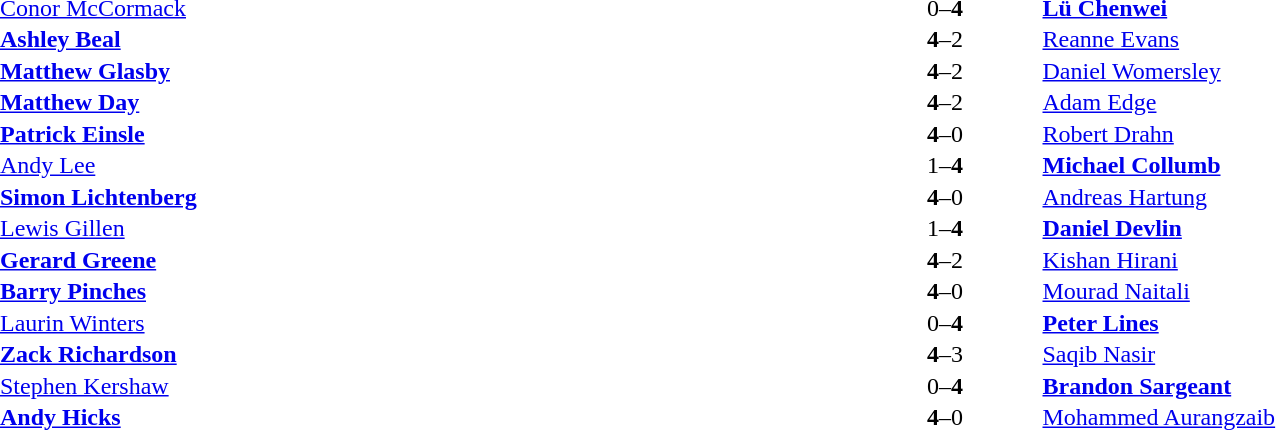<table width="100%" cellspacing="1">
<tr>
<th width=45%></th>
<th width=10%></th>
<th width=45%></th>
</tr>
<tr>
<td> <a href='#'>Conor McCormack</a></td>
<td align="center">0–<strong>4</strong></td>
<td> <strong><a href='#'>Lü Chenwei</a></strong></td>
</tr>
<tr>
<td> <strong><a href='#'>Ashley Beal</a></strong></td>
<td align="center"><strong>4</strong>–2</td>
<td> <a href='#'>Reanne Evans</a></td>
</tr>
<tr>
<td> <strong><a href='#'>Matthew Glasby</a></strong></td>
<td align="center"><strong>4</strong>–2</td>
<td> <a href='#'>Daniel Womersley</a></td>
</tr>
<tr>
<td> <strong><a href='#'>Matthew Day</a></strong></td>
<td align="center"><strong>4</strong>–2</td>
<td> <a href='#'>Adam Edge</a></td>
</tr>
<tr>
<td> <strong><a href='#'>Patrick Einsle</a></strong></td>
<td align="center"><strong>4</strong>–0</td>
<td> <a href='#'>Robert Drahn</a></td>
</tr>
<tr>
<td> <a href='#'>Andy Lee</a></td>
<td align="center">1–<strong>4</strong></td>
<td> <strong><a href='#'>Michael Collumb</a></strong></td>
</tr>
<tr>
<td> <strong><a href='#'>Simon Lichtenberg</a></strong></td>
<td align="center"><strong>4</strong>–0</td>
<td> <a href='#'>Andreas Hartung</a></td>
</tr>
<tr>
<td> <a href='#'>Lewis Gillen</a></td>
<td align="center">1–<strong>4</strong></td>
<td> <strong><a href='#'>Daniel Devlin</a></strong></td>
</tr>
<tr>
<td> <strong><a href='#'>Gerard Greene</a></strong></td>
<td align="center"><strong>4</strong>–2</td>
<td> <a href='#'>Kishan Hirani</a></td>
</tr>
<tr>
<td> <strong><a href='#'>Barry Pinches</a></strong></td>
<td align="center"><strong>4</strong>–0</td>
<td> <a href='#'>Mourad Naitali</a></td>
</tr>
<tr>
<td> <a href='#'>Laurin Winters</a></td>
<td align="center">0–<strong>4</strong></td>
<td> <strong><a href='#'>Peter Lines</a></strong></td>
</tr>
<tr>
<td> <strong><a href='#'>Zack Richardson</a></strong></td>
<td align="center"><strong>4</strong>–3</td>
<td> <a href='#'>Saqib Nasir</a></td>
</tr>
<tr>
<td> <a href='#'>Stephen Kershaw</a></td>
<td align="center">0–<strong>4</strong></td>
<td> <strong><a href='#'>Brandon Sargeant</a></strong></td>
</tr>
<tr>
<td> <strong><a href='#'>Andy Hicks</a></strong></td>
<td align="center"><strong>4</strong>–0</td>
<td> <a href='#'>Mohammed Aurangzaib</a></td>
</tr>
</table>
